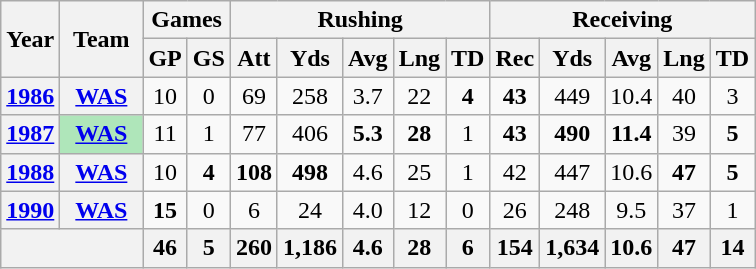<table class="wikitable" style="text-align:center;">
<tr>
<th rowspan="2">Year</th>
<th rowspan="2">Team</th>
<th colspan="2">Games</th>
<th colspan="5">Rushing</th>
<th colspan="5">Receiving</th>
</tr>
<tr>
<th>GP</th>
<th>GS</th>
<th>Att</th>
<th>Yds</th>
<th>Avg</th>
<th>Lng</th>
<th>TD</th>
<th>Rec</th>
<th>Yds</th>
<th>Avg</th>
<th>Lng</th>
<th>TD</th>
</tr>
<tr>
<th><a href='#'>1986</a></th>
<th><a href='#'>WAS</a></th>
<td>10</td>
<td>0</td>
<td>69</td>
<td>258</td>
<td>3.7</td>
<td>22</td>
<td><strong>4</strong></td>
<td><strong>43</strong></td>
<td>449</td>
<td>10.4</td>
<td>40</td>
<td>3</td>
</tr>
<tr>
<th><a href='#'>1987</a></th>
<th style="background:#afe6ba; width:3em;"><a href='#'>WAS</a></th>
<td>11</td>
<td>1</td>
<td>77</td>
<td>406</td>
<td><strong>5.3</strong></td>
<td><strong>28</strong></td>
<td>1</td>
<td><strong>43</strong></td>
<td><strong>490</strong></td>
<td><strong>11.4</strong></td>
<td>39</td>
<td><strong>5</strong></td>
</tr>
<tr>
<th><a href='#'>1988</a></th>
<th><a href='#'>WAS</a></th>
<td>10</td>
<td><strong>4</strong></td>
<td><strong>108</strong></td>
<td><strong>498</strong></td>
<td>4.6</td>
<td>25</td>
<td>1</td>
<td>42</td>
<td>447</td>
<td>10.6</td>
<td><strong>47</strong></td>
<td><strong>5</strong></td>
</tr>
<tr>
<th><a href='#'>1990</a></th>
<th><a href='#'>WAS</a></th>
<td><strong>15</strong></td>
<td>0</td>
<td>6</td>
<td>24</td>
<td>4.0</td>
<td>12</td>
<td>0</td>
<td>26</td>
<td>248</td>
<td>9.5</td>
<td>37</td>
<td>1</td>
</tr>
<tr>
<th colspan="2"></th>
<th>46</th>
<th>5</th>
<th>260</th>
<th>1,186</th>
<th>4.6</th>
<th>28</th>
<th>6</th>
<th>154</th>
<th>1,634</th>
<th>10.6</th>
<th>47</th>
<th>14</th>
</tr>
</table>
